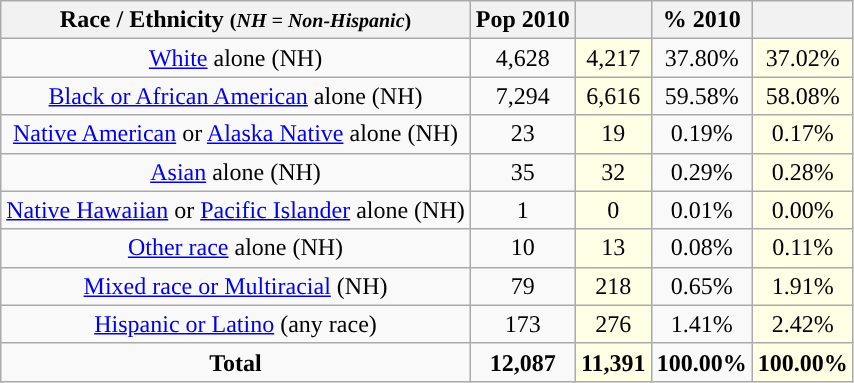<table class="wikitable" style="text-align:center;">
<tr>
<th>Race / Ethnicity <small>(<em>NH = Non-Hispanic</em>)</small></th>
<th>Pop 2010</th>
<th></th>
<th>% 2010</th>
<th></th>
</tr>
<tr>
<td><a href='#'>White</a> alone (NH)</td>
<td>4,628</td>
<td style='background: #ffffe6;'>4,217</td>
<td>37.80%</td>
<td style='background: #ffffe6;'>37.02%</td>
</tr>
<tr>
<td><a href='#'>Black or African American</a> alone (NH)</td>
<td>7,294</td>
<td style='background: #ffffe6;'>6,616</td>
<td>59.58%</td>
<td style='background: #ffffe6;'>58.08%</td>
</tr>
<tr>
<td><a href='#'>Native American</a> or <a href='#'>Alaska Native</a> alone (NH)</td>
<td>23</td>
<td style='background: #ffffe6;'>19</td>
<td>0.19%</td>
<td style='background: #ffffe6;'>0.17%</td>
</tr>
<tr>
<td><a href='#'>Asian</a> alone (NH)</td>
<td>35</td>
<td style='background: #ffffe6;'>32</td>
<td>0.29%</td>
<td style='background: #ffffe6;'>0.28%</td>
</tr>
<tr>
<td><a href='#'>Native Hawaiian</a> or <a href='#'>Pacific Islander</a> alone (NH)</td>
<td>1</td>
<td style='background: #ffffe6;'>0</td>
<td>0.01%</td>
<td style='background: #ffffe6;'>0.00%</td>
</tr>
<tr>
<td><a href='#'>Other race</a> alone (NH)</td>
<td>10</td>
<td style='background: #ffffe6;'>13</td>
<td>0.08%</td>
<td style='background: #ffffe6;'>0.11%</td>
</tr>
<tr>
<td><a href='#'>Mixed race or Multiracial</a> (NH)</td>
<td>79</td>
<td style='background: #ffffe6;'>218</td>
<td>0.65%</td>
<td style='background: #ffffe6;'>1.91%</td>
</tr>
<tr>
<td><a href='#'>Hispanic or Latino</a> (any race)</td>
<td>173</td>
<td style='background: #ffffe6;'>276</td>
<td>1.41%</td>
<td style='background: #ffffe6;'>2.42%</td>
</tr>
<tr>
<td><strong>Total</strong></td>
<td><strong>12,087</strong></td>
<td style='background: #ffffe6;'><strong>11,391</strong></td>
<td><strong>100.00%</strong></td>
<td style='background: #ffffe6;'><strong>100.00%</strong></td>
</tr>
</table>
